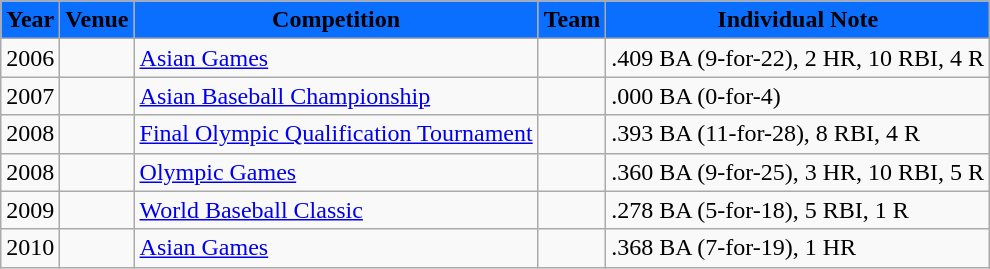<table class="wikitable">
<tr>
<th style="background:#0A6EFF"><span>Year</span></th>
<th style="background:#0A6EFF"><span>Venue</span></th>
<th style="background:#0A6EFF"><span>Competition</span></th>
<th style="background:#0A6EFF"><span>Team</span></th>
<th style="background:#0A6EFF"><span>Individual Note</span></th>
</tr>
<tr>
<td>2006</td>
<td></td>
<td><a href='#'>Asian Games</a></td>
<td style="text-align:center"></td>
<td>.409 BA (9-for-22), 2 HR, 10 RBI, 4 R</td>
</tr>
<tr>
<td>2007</td>
<td></td>
<td><a href='#'>Asian Baseball Championship</a></td>
<td style="text-align:center"></td>
<td>.000 BA (0-for-4)</td>
</tr>
<tr>
<td>2008</td>
<td></td>
<td><a href='#'>Final Olympic Qualification Tournament</a></td>
<td style="text-align:center"></td>
<td>.393 BA (11-for-28), 8 RBI, 4 R</td>
</tr>
<tr>
<td>2008</td>
<td></td>
<td><a href='#'>Olympic Games</a></td>
<td style="text-align:center"></td>
<td>.360 BA (9-for-25), 3 HR, 10 RBI, 5 R</td>
</tr>
<tr>
<td>2009</td>
<td></td>
<td><a href='#'>World Baseball Classic</a></td>
<td style="text-align:center"></td>
<td>.278 BA (5-for-18), 5 RBI, 1 R</td>
</tr>
<tr>
<td>2010</td>
<td></td>
<td><a href='#'>Asian Games</a></td>
<td style="text-align:center"></td>
<td>.368 BA (7-for-19), 1 HR</td>
</tr>
</table>
